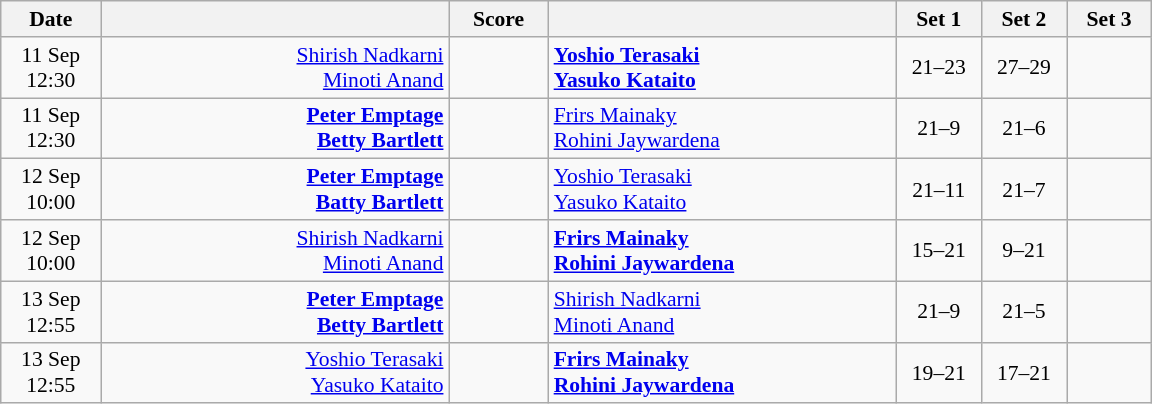<table class="wikitable" style="text-align: center; font-size:90%">
<tr>
<th width="60">Date</th>
<th align="right" width="225"></th>
<th width="60">Score</th>
<th align="left" width="225"></th>
<th width="50">Set 1</th>
<th width="50">Set 2</th>
<th width="50">Set 3</th>
</tr>
<tr>
<td>11 Sep<br>12:30</td>
<td align="right"><a href='#'>Shirish Nadkarni</a> <br><a href='#'>Minoti Anand</a> </td>
<td align="center"></td>
<td align="left"><strong> <a href='#'>Yoshio Terasaki</a><br> <a href='#'>Yasuko Kataito</a></strong></td>
<td>21–23</td>
<td>27–29</td>
<td></td>
</tr>
<tr>
<td>11 Sep<br>12:30</td>
<td align="right"><strong><a href='#'>Peter Emptage</a> <br><a href='#'>Betty Bartlett</a> </strong></td>
<td align="center"></td>
<td align="left"> <a href='#'>Frirs Mainaky</a><br> <a href='#'>Rohini Jaywardena</a></td>
<td>21–9</td>
<td>21–6</td>
<td></td>
</tr>
<tr>
<td>12 Sep<br>10:00</td>
<td align="right"><strong><a href='#'>Peter Emptage</a> <br><a href='#'>Batty Bartlett</a> </strong></td>
<td align="center"></td>
<td align="left"> <a href='#'>Yoshio Terasaki</a><br> <a href='#'>Yasuko Kataito</a></td>
<td>21–11</td>
<td>21–7</td>
<td></td>
</tr>
<tr>
<td>12 Sep<br>10:00</td>
<td align="right"><a href='#'>Shirish Nadkarni</a> <br><a href='#'>Minoti Anand</a> </td>
<td align="center"></td>
<td align="left"><strong> <a href='#'>Frirs Mainaky</a><br> <a href='#'>Rohini Jaywardena</a></strong></td>
<td>15–21</td>
<td>9–21</td>
<td></td>
</tr>
<tr>
<td>13 Sep<br>12:55</td>
<td align="right"><strong><a href='#'>Peter Emptage</a> <br><a href='#'>Betty Bartlett</a> </strong></td>
<td align="center"></td>
<td align="left"> <a href='#'>Shirish Nadkarni</a><br> <a href='#'>Minoti Anand</a></td>
<td>21–9</td>
<td>21–5</td>
<td></td>
</tr>
<tr>
<td>13 Sep<br>12:55</td>
<td align="right"><a href='#'>Yoshio Terasaki</a> <br><a href='#'>Yasuko Kataito</a> </td>
<td align="center"></td>
<td align="left"><strong> <a href='#'>Frirs Mainaky</a><br> <a href='#'>Rohini Jaywardena</a></strong></td>
<td>19–21</td>
<td>17–21</td>
<td></td>
</tr>
</table>
